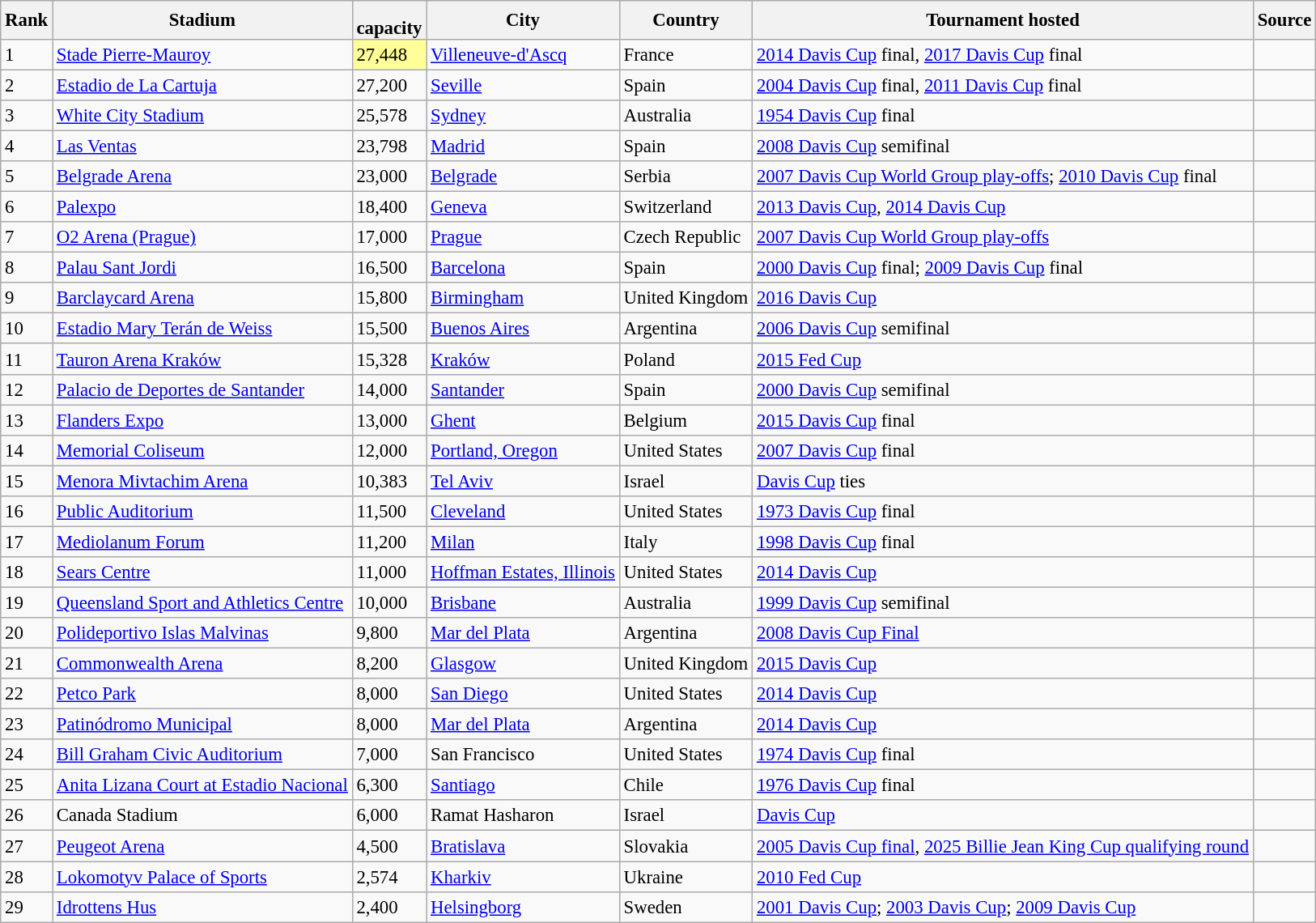<table class="wikitable sortable" style="font-size: 95%">
<tr>
<th>Rank</th>
<th>Stadium</th>
<th style="line-height:75%"><small></small><br>capacity</th>
<th>City</th>
<th>Country</th>
<th>Tournament hosted</th>
<th>Source</th>
</tr>
<tr>
<td>1</td>
<td><a href='#'>Stade Pierre-Mauroy</a></td>
<td style="background:#ff9;">27,448</td>
<td><a href='#'>Villeneuve-d'Ascq</a></td>
<td>France</td>
<td><a href='#'>2014 Davis Cup</a> final, <a href='#'>2017 Davis Cup</a> final</td>
<td></td>
</tr>
<tr>
<td>2</td>
<td><a href='#'>Estadio de La Cartuja</a></td>
<td>27,200</td>
<td><a href='#'>Seville</a></td>
<td>Spain</td>
<td><a href='#'>2004 Davis Cup</a> final, <a href='#'>2011 Davis Cup</a> final</td>
<td></td>
</tr>
<tr>
<td>3</td>
<td><a href='#'>White City Stadium</a></td>
<td>25,578</td>
<td><a href='#'>Sydney</a></td>
<td>Australia</td>
<td><a href='#'>1954 Davis Cup</a> final</td>
<td></td>
</tr>
<tr>
<td>4</td>
<td><a href='#'>Las Ventas</a></td>
<td>23,798</td>
<td><a href='#'>Madrid</a></td>
<td>Spain</td>
<td><a href='#'>2008 Davis Cup</a> semifinal</td>
<td></td>
</tr>
<tr>
<td>5</td>
<td><a href='#'>Belgrade Arena</a></td>
<td>23,000</td>
<td><a href='#'>Belgrade</a></td>
<td>Serbia</td>
<td><a href='#'>2007 Davis Cup World Group play-offs</a>; <a href='#'>2010 Davis Cup</a> final</td>
<td></td>
</tr>
<tr>
<td>6</td>
<td><a href='#'>Palexpo</a></td>
<td>18,400</td>
<td><a href='#'>Geneva</a></td>
<td>Switzerland</td>
<td><a href='#'>2013 Davis Cup</a>, <a href='#'>2014 Davis Cup</a></td>
<td></td>
</tr>
<tr>
<td>7</td>
<td><a href='#'>O2 Arena (Prague)</a></td>
<td>17,000</td>
<td><a href='#'>Prague</a></td>
<td>Czech Republic</td>
<td><a href='#'>2007 Davis Cup World Group play-offs</a></td>
<td></td>
</tr>
<tr>
<td>8</td>
<td><a href='#'>Palau Sant Jordi</a></td>
<td>16,500</td>
<td><a href='#'>Barcelona</a></td>
<td>Spain</td>
<td><a href='#'>2000 Davis Cup</a> final; <a href='#'>2009 Davis Cup</a> final</td>
<td></td>
</tr>
<tr>
<td>9</td>
<td><a href='#'>Barclaycard Arena</a></td>
<td>15,800</td>
<td><a href='#'>Birmingham</a></td>
<td>United Kingdom</td>
<td><a href='#'>2016 Davis Cup</a></td>
<td></td>
</tr>
<tr>
<td>10</td>
<td><a href='#'>Estadio Mary Terán de Weiss</a></td>
<td>15,500</td>
<td><a href='#'>Buenos Aires</a></td>
<td>Argentina</td>
<td><a href='#'>2006 Davis Cup</a> semifinal</td>
<td></td>
</tr>
<tr>
<td>11</td>
<td><a href='#'>Tauron Arena Kraków</a></td>
<td>15,328</td>
<td><a href='#'>Kraków</a></td>
<td>Poland</td>
<td><a href='#'>2015 Fed Cup</a></td>
<td></td>
</tr>
<tr>
<td>12</td>
<td><a href='#'>Palacio de Deportes de Santander</a></td>
<td>14,000</td>
<td><a href='#'>Santander</a></td>
<td>Spain</td>
<td><a href='#'>2000 Davis Cup</a> semifinal</td>
<td></td>
</tr>
<tr>
<td>13</td>
<td><a href='#'>Flanders Expo</a></td>
<td>13,000</td>
<td><a href='#'>Ghent</a></td>
<td>Belgium</td>
<td><a href='#'>2015 Davis Cup</a> final</td>
<td></td>
</tr>
<tr>
<td>14</td>
<td><a href='#'>Memorial Coliseum</a></td>
<td>12,000</td>
<td><a href='#'>Portland, Oregon</a></td>
<td>United States</td>
<td><a href='#'>2007 Davis Cup</a> final</td>
<td></td>
</tr>
<tr>
<td>15</td>
<td><a href='#'>Menora Mivtachim Arena</a></td>
<td>10,383</td>
<td><a href='#'>Tel Aviv</a></td>
<td>Israel</td>
<td><a href='#'>Davis Cup</a> ties</td>
<td></td>
</tr>
<tr>
<td>16</td>
<td><a href='#'>Public Auditorium</a></td>
<td>11,500</td>
<td><a href='#'>Cleveland</a></td>
<td>United States</td>
<td><a href='#'>1973 Davis Cup</a> final</td>
<td></td>
</tr>
<tr>
<td>17</td>
<td><a href='#'>Mediolanum Forum</a></td>
<td>11,200</td>
<td><a href='#'>Milan</a></td>
<td>Italy</td>
<td><a href='#'>1998 Davis Cup</a> final</td>
<td></td>
</tr>
<tr>
<td>18</td>
<td><a href='#'>Sears Centre</a></td>
<td>11,000</td>
<td><a href='#'>Hoffman Estates, Illinois</a></td>
<td>United States</td>
<td><a href='#'>2014 Davis Cup</a></td>
<td></td>
</tr>
<tr>
<td>19</td>
<td><a href='#'>Queensland Sport and Athletics Centre</a></td>
<td>10,000</td>
<td><a href='#'>Brisbane</a></td>
<td>Australia</td>
<td><a href='#'>1999 Davis Cup</a> semifinal</td>
<td></td>
</tr>
<tr>
<td>20</td>
<td><a href='#'>Polideportivo Islas Malvinas</a></td>
<td>9,800</td>
<td><a href='#'>Mar del Plata</a></td>
<td>Argentina</td>
<td><a href='#'>2008 Davis Cup Final</a></td>
<td></td>
</tr>
<tr>
<td>21</td>
<td><a href='#'>Commonwealth Arena</a></td>
<td>8,200</td>
<td><a href='#'>Glasgow</a></td>
<td>United Kingdom</td>
<td><a href='#'>2015 Davis Cup</a></td>
<td></td>
</tr>
<tr>
<td>22</td>
<td><a href='#'>Petco Park</a></td>
<td>8,000</td>
<td><a href='#'>San Diego</a></td>
<td>United States</td>
<td><a href='#'>2014 Davis Cup</a></td>
<td></td>
</tr>
<tr>
<td>23</td>
<td><a href='#'>Patinódromo Municipal</a></td>
<td>8,000</td>
<td><a href='#'>Mar del Plata</a></td>
<td>Argentina</td>
<td><a href='#'>2014 Davis Cup</a></td>
<td></td>
</tr>
<tr>
<td>24</td>
<td><a href='#'>Bill Graham Civic Auditorium</a></td>
<td>7,000</td>
<td>San Francisco</td>
<td>United States</td>
<td><a href='#'>1974 Davis Cup</a> final</td>
<td></td>
</tr>
<tr>
<td>25</td>
<td><a href='#'>Anita Lizana Court at Estadio Nacional</a></td>
<td>6,300</td>
<td><a href='#'>Santiago</a></td>
<td>Chile</td>
<td><a href='#'>1976 Davis Cup</a> final</td>
<td></td>
</tr>
<tr>
<td>26</td>
<td>Canada Stadium</td>
<td>6,000</td>
<td>Ramat Hasharon</td>
<td>Israel</td>
<td><a href='#'>Davis Cup</a></td>
<td></td>
</tr>
<tr>
<td>27</td>
<td><a href='#'>Peugeot Arena</a></td>
<td>4,500</td>
<td><a href='#'>Bratislava</a></td>
<td>Slovakia</td>
<td><a href='#'>2005 Davis Cup final</a>, <a href='#'>2025 Billie Jean King Cup qualifying round</a></td>
<td></td>
</tr>
<tr>
<td>28</td>
<td><a href='#'>Lokomotyv Palace of Sports</a></td>
<td>2,574</td>
<td><a href='#'>Kharkiv</a></td>
<td>Ukraine</td>
<td><a href='#'>2010 Fed Cup</a></td>
<td></td>
</tr>
<tr>
<td>29</td>
<td><a href='#'>Idrottens Hus</a></td>
<td>2,400</td>
<td><a href='#'>Helsingborg</a></td>
<td>Sweden</td>
<td><a href='#'>2001 Davis Cup</a>; <a href='#'>2003 Davis Cup</a>; <a href='#'>2009 Davis Cup</a></td>
<td></td>
</tr>
</table>
